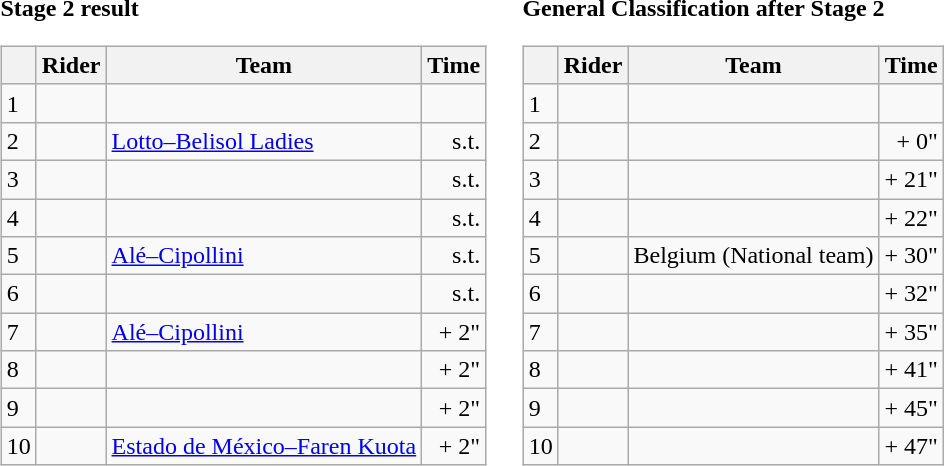<table>
<tr>
<td><strong>Stage 2 result</strong><br><table class="wikitable">
<tr>
<th></th>
<th>Rider</th>
<th>Team</th>
<th>Time</th>
</tr>
<tr>
<td>1</td>
<td></td>
<td></td>
<td align="right"></td>
</tr>
<tr>
<td>2</td>
<td></td>
<td><a href='#'>Lotto–Belisol Ladies</a></td>
<td align="right">s.t.</td>
</tr>
<tr>
<td>3</td>
<td></td>
<td></td>
<td align="right">s.t.</td>
</tr>
<tr>
<td>4</td>
<td></td>
<td></td>
<td align="right">s.t.</td>
</tr>
<tr>
<td>5</td>
<td></td>
<td><a href='#'>Alé–Cipollini</a></td>
<td align="right">s.t.</td>
</tr>
<tr>
<td>6</td>
<td></td>
<td></td>
<td align="right">s.t.</td>
</tr>
<tr>
<td>7</td>
<td></td>
<td><a href='#'>Alé–Cipollini</a></td>
<td align="right">+ 2"</td>
</tr>
<tr>
<td>8</td>
<td></td>
<td></td>
<td align="right">+ 2"</td>
</tr>
<tr>
<td>9</td>
<td></td>
<td></td>
<td align="right">+ 2"</td>
</tr>
<tr>
<td>10</td>
<td></td>
<td><a href='#'>Estado de México–Faren Kuota</a></td>
<td align="right">+ 2"</td>
</tr>
</table>
</td>
<td></td>
<td><strong>General Classification after Stage 2</strong><br><table class="wikitable">
<tr>
<th></th>
<th>Rider</th>
<th>Team</th>
<th>Time</th>
</tr>
<tr>
<td>1</td>
<td></td>
<td></td>
<td align="right"></td>
</tr>
<tr>
<td>2</td>
<td></td>
<td></td>
<td align="right">+ 0"</td>
</tr>
<tr>
<td>3</td>
<td></td>
<td></td>
<td align="right">+ 21"</td>
</tr>
<tr>
<td>4</td>
<td></td>
<td></td>
<td align="right">+ 22"</td>
</tr>
<tr>
<td>5</td>
<td></td>
<td>Belgium (National team)</td>
<td align="right">+ 30"</td>
</tr>
<tr>
<td>6</td>
<td></td>
<td></td>
<td align="right">+ 32"</td>
</tr>
<tr>
<td>7</td>
<td></td>
<td></td>
<td align="right">+ 35"</td>
</tr>
<tr>
<td>8</td>
<td></td>
<td></td>
<td align="right">+ 41"</td>
</tr>
<tr>
<td>9</td>
<td></td>
<td></td>
<td align="right">+ 45"</td>
</tr>
<tr>
<td>10</td>
<td></td>
<td></td>
<td align="right">+ 47"</td>
</tr>
</table>
</td>
</tr>
</table>
